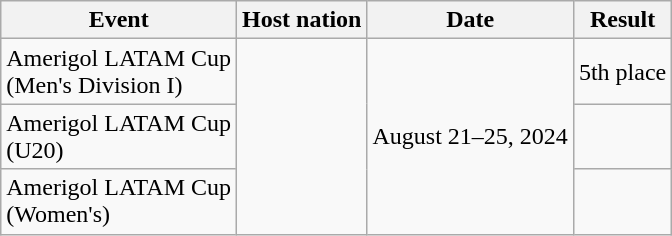<table class=wikitable>
<tr>
<th>Event</th>
<th>Host nation</th>
<th>Date</th>
<th>Result</th>
</tr>
<tr>
<td>Amerigol LATAM Cup<br>(Men's Division I)</td>
<td rowspan="3"></td>
<td rowspan="3">August 21–25, 2024</td>
<td>5th place</td>
</tr>
<tr>
<td>Amerigol LATAM Cup<br>(U20)</td>
<td></td>
</tr>
<tr>
<td>Amerigol LATAM Cup<br>(Women's)</td>
<td></td>
</tr>
</table>
